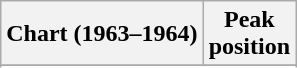<table class="wikitable sortable plainrowheaders" style="text-align:center">
<tr>
<th scope="col">Chart (1963–1964)</th>
<th scope="col">Peak<br> position</th>
</tr>
<tr>
</tr>
<tr>
</tr>
</table>
